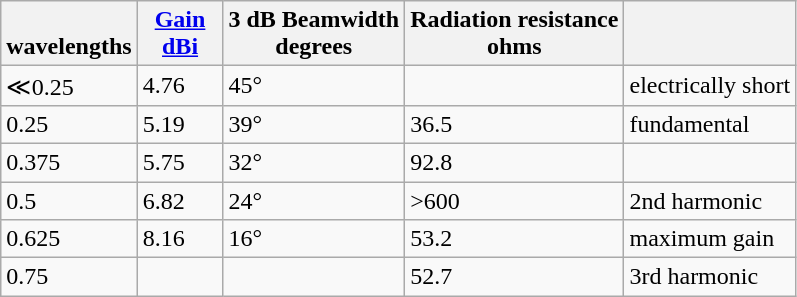<table class="wikitable">
<tr>
<th><br>wavelengths</th>
<th>  <a href='#'>Gain</a>  <br><a href='#'>dBi</a></th>
<th>3 dB Beamwidth<br>degrees</th>
<th>Radiation resistance<br>ohms</th>
<th></th>
</tr>
<tr>
<td>≪0.25</td>
<td>4.76</td>
<td>45°</td>
<td></td>
<td>electrically short</td>
</tr>
<tr>
<td>0.25</td>
<td>5.19</td>
<td>39°</td>
<td>36.5</td>
<td>fundamental</td>
</tr>
<tr>
<td>0.375</td>
<td>5.75</td>
<td>32°</td>
<td>92.8</td>
<td></td>
</tr>
<tr>
<td>0.5</td>
<td>6.82</td>
<td>24°</td>
<td>>600</td>
<td>2nd harmonic</td>
</tr>
<tr>
<td>0.625</td>
<td>8.16</td>
<td>16°</td>
<td>53.2</td>
<td>maximum gain</td>
</tr>
<tr>
<td>0.75</td>
<td></td>
<td></td>
<td>52.7</td>
<td>3rd harmonic</td>
</tr>
</table>
